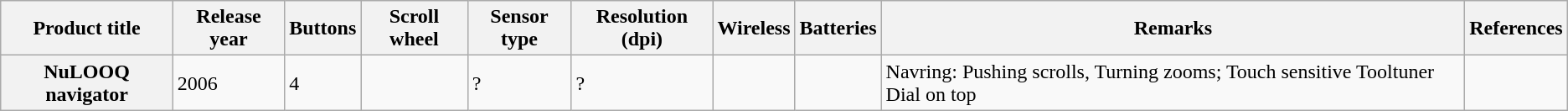<table class="wikitable sortable">
<tr>
<th>Product title</th>
<th>Release year</th>
<th>Buttons</th>
<th>Scroll wheel</th>
<th>Sensor type</th>
<th>Resolution (dpi)</th>
<th>Wireless</th>
<th>Batteries</th>
<th>Remarks</th>
<th>References</th>
</tr>
<tr>
<th>NuLOOQ navigator</th>
<td>2006</td>
<td>4</td>
<td></td>
<td>?</td>
<td>?</td>
<td></td>
<td></td>
<td>Navring: Pushing scrolls, Turning zooms; Touch sensitive Tooltuner Dial on top</td>
<td></td>
</tr>
</table>
